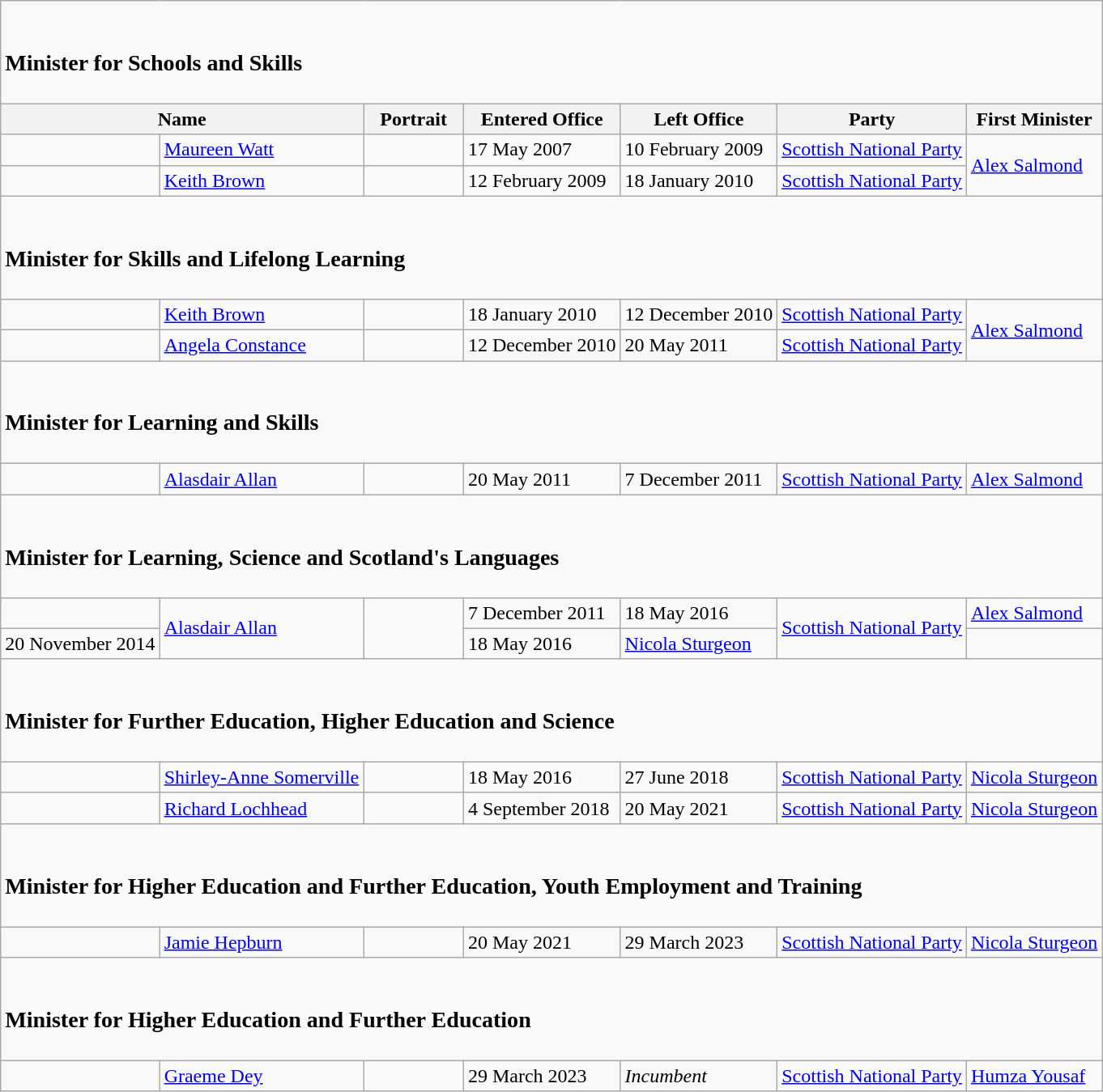<table class="wikitable" style="margin: 0 0 0 1em; background: #f9f9f9; border: 1px #aaaaaa solid; border-collapse: collapse; ">
<tr>
<td colspan="7"><br><h3>Minister for Schools and Skills</h3></td>
</tr>
<tr>
<th colspan="2">Name</th>
<th width=75>Portrait</th>
<th>Entered Office</th>
<th>Left Office</th>
<th>Party</th>
<th>First Minister</th>
</tr>
<tr>
<td></td>
<td><a href='#'>Maureen Watt</a></td>
<td></td>
<td>17 May 2007</td>
<td>10 February 2009</td>
<td><a href='#'>Scottish National Party</a></td>
<td rowspan="2"><a href='#'>Alex Salmond</a></td>
</tr>
<tr>
<td></td>
<td><a href='#'>Keith Brown</a></td>
<td></td>
<td>12 February 2009</td>
<td>18 January 2010</td>
<td><a href='#'>Scottish National Party</a></td>
</tr>
<tr>
<td colspan="7"><br><h3>Minister for Skills and Lifelong Learning</h3></td>
</tr>
<tr>
<td></td>
<td><a href='#'>Keith Brown</a></td>
<td></td>
<td>18 January 2010</td>
<td>12 December 2010</td>
<td><a href='#'>Scottish National Party</a></td>
<td rowspan="2"><a href='#'>Alex Salmond</a></td>
</tr>
<tr>
<td></td>
<td><a href='#'>Angela Constance</a></td>
<td></td>
<td>12 December 2010</td>
<td>20 May 2011</td>
<td><a href='#'>Scottish National Party</a></td>
</tr>
<tr>
<td colspan="7"><br><h3>Minister for Learning and Skills</h3></td>
</tr>
<tr>
<td></td>
<td><a href='#'>Alasdair Allan</a></td>
<td></td>
<td>20 May 2011</td>
<td>7 December 2011</td>
<td><a href='#'>Scottish National Party</a></td>
<td><a href='#'>Alex Salmond</a></td>
</tr>
<tr>
<td colspan="7"><br><h3>Minister for Learning, Science and Scotland's Languages</h3></td>
</tr>
<tr>
<td></td>
<td rowspan="2"><a href='#'>Alasdair Allan</a></td>
<td rowspan="2"></td>
<td>7 December 2011</td>
<td>18 May 2016</td>
<td rowspan="2"><a href='#'>Scottish National Party</a></td>
<td><a href='#'>Alex Salmond</a></td>
</tr>
<tr>
<td>20 November 2014</td>
<td>18 May 2016</td>
<td><a href='#'>Nicola Sturgeon</a></td>
</tr>
<tr>
<td colspan="7"><br><h3>Minister for Further Education, Higher Education and Science</h3></td>
</tr>
<tr>
<td></td>
<td><a href='#'>Shirley-Anne Somerville</a></td>
<td></td>
<td>18 May 2016</td>
<td>27 June 2018</td>
<td><a href='#'>Scottish National Party</a></td>
<td><a href='#'>Nicola Sturgeon</a></td>
</tr>
<tr>
<td></td>
<td><a href='#'>Richard Lochhead</a></td>
<td></td>
<td>4 September 2018</td>
<td>20 May 2021</td>
<td><a href='#'>Scottish National Party</a></td>
<td><a href='#'>Nicola Sturgeon</a></td>
</tr>
<tr>
<td colspan="7"><br><h3>Minister for Higher Education and Further Education, Youth Employment and Training</h3></td>
</tr>
<tr>
<td></td>
<td><a href='#'>Jamie Hepburn</a></td>
<td></td>
<td>20 May 2021</td>
<td>29 March 2023</td>
<td><a href='#'>Scottish National Party</a></td>
<td><a href='#'>Nicola Sturgeon</a></td>
</tr>
<tr>
<td colspan="7"><br><h3>Minister for Higher Education and Further Education</h3></td>
</tr>
<tr>
<td></td>
<td><a href='#'>Graeme Dey</a></td>
<td></td>
<td>29 March 2023</td>
<td><em>Incumbent</em></td>
<td><a href='#'>Scottish National Party</a></td>
<td><a href='#'>Humza Yousaf</a></td>
</tr>
</table>
